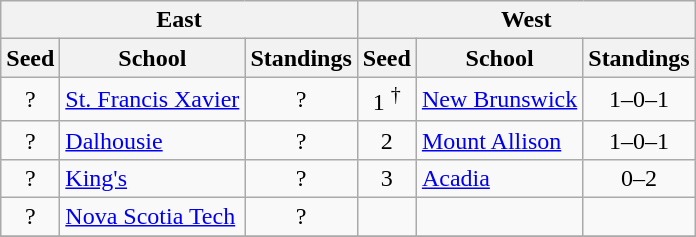<table class="wikitable">
<tr>
<th colspan=3>East</th>
<th colspan=3>West</th>
</tr>
<tr>
<th>Seed</th>
<th>School</th>
<th>Standings</th>
<th>Seed</th>
<th>School</th>
<th>Standings</th>
</tr>
<tr>
<td align=center>?</td>
<td><a href='#'>St. Francis Xavier</a></td>
<td align=center>?</td>
<td align=center>1 <sup>†</sup></td>
<td><a href='#'>New Brunswick</a></td>
<td align=center>1–0–1</td>
</tr>
<tr>
<td align=center>?</td>
<td><a href='#'>Dalhousie</a></td>
<td align=center>?</td>
<td align=center>2</td>
<td><a href='#'>Mount Allison</a></td>
<td align=center>1–0–1</td>
</tr>
<tr>
<td align=center>?</td>
<td><a href='#'>King's</a></td>
<td align=center>?</td>
<td align=center>3</td>
<td><a href='#'>Acadia</a></td>
<td align=center>0–2</td>
</tr>
<tr>
<td align=center>?</td>
<td><a href='#'>Nova Scotia Tech</a></td>
<td align=center>?</td>
<td></td>
<td></td>
<td></td>
</tr>
<tr>
</tr>
</table>
